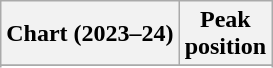<table class="wikitable sortable plainrowheaders" style="text-align:center;">
<tr>
<th scope="col">Chart (2023–24)</th>
<th scope="col">Peak<br>position</th>
</tr>
<tr>
</tr>
<tr>
</tr>
<tr>
</tr>
<tr>
</tr>
<tr>
</tr>
</table>
